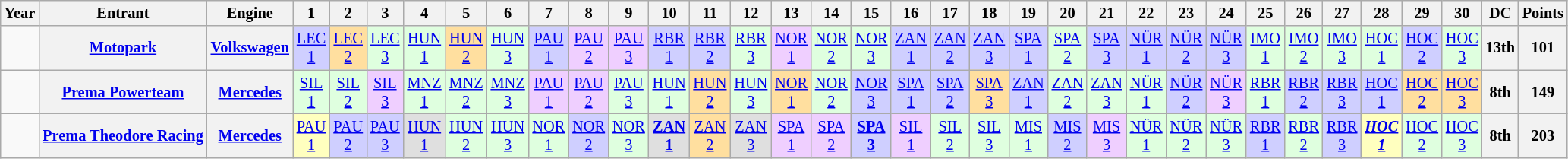<table class="wikitable" style="text-align:center; font-size:85%">
<tr>
<th>Year</th>
<th>Entrant</th>
<th>Engine</th>
<th>1</th>
<th>2</th>
<th>3</th>
<th>4</th>
<th>5</th>
<th>6</th>
<th>7</th>
<th>8</th>
<th>9</th>
<th>10</th>
<th>11</th>
<th>12</th>
<th>13</th>
<th>14</th>
<th>15</th>
<th>16</th>
<th>17</th>
<th>18</th>
<th>19</th>
<th>20</th>
<th>21</th>
<th>22</th>
<th>23</th>
<th>24</th>
<th>25</th>
<th>26</th>
<th>27</th>
<th>28</th>
<th>29</th>
<th>30</th>
<th>DC</th>
<th>Points</th>
</tr>
<tr>
<td></td>
<th nowrap><a href='#'>Motopark</a></th>
<th nowrap><a href='#'>Volkswagen</a></th>
<td style="background:#CFCFFF;"><a href='#'>LEC<br>1</a><br></td>
<td style="background:#FFDF9F;"><a href='#'>LEC<br>2</a><br></td>
<td style="background:#DFFFDF;"><a href='#'>LEC<br>3</a><br></td>
<td style="background:#DFFFDF;"><a href='#'>HUN<br>1</a><br></td>
<td style="background:#FFDF9F;"><a href='#'>HUN<br>2</a><br></td>
<td style="background:#DFFFDF;"><a href='#'>HUN<br>3</a><br></td>
<td style="background:#CFCFFF;"><a href='#'>PAU<br>1</a><br></td>
<td style="background:#EFCFFF;"><a href='#'>PAU<br>2</a><br></td>
<td style="background:#EFCFFF;"><a href='#'>PAU<br>3</a><br></td>
<td style="background:#CFCFFF;"><a href='#'>RBR<br>1</a><br></td>
<td style="background:#CFCFFF;"><a href='#'>RBR<br>2</a><br></td>
<td style="background:#DFFFDF;"><a href='#'>RBR<br>3</a><br></td>
<td style="background:#EFCFFF;"><a href='#'>NOR<br>1</a><br></td>
<td style="background:#DFFFDF;"><a href='#'>NOR<br>2</a><br></td>
<td style="background:#DFFFDF;"><a href='#'>NOR<br>3</a><br></td>
<td style="background:#CFCFFF;"><a href='#'>ZAN<br>1</a><br></td>
<td style="background:#CFCFFF;"><a href='#'>ZAN<br>2</a><br></td>
<td style="background:#CFCFFF;"><a href='#'>ZAN<br>3</a><br></td>
<td style="background:#CFCFFF;"><a href='#'>SPA<br>1</a><br></td>
<td style="background:#DFFFDF;"><a href='#'>SPA<br>2</a><br></td>
<td style="background:#CFCFFF;"><a href='#'>SPA<br>3</a><br></td>
<td style="background:#CFCFFF;"><a href='#'>NÜR<br>1</a><br></td>
<td style="background:#CFCFFF;"><a href='#'>NÜR<br>2</a><br></td>
<td style="background:#CFCFFF;"><a href='#'>NÜR<br>3</a><br></td>
<td style="background:#DFFFDF;"><a href='#'>IMO<br>1</a><br></td>
<td style="background:#DFFFDF;"><a href='#'>IMO<br>2</a><br></td>
<td style="background:#DFFFDF;"><a href='#'>IMO<br>3</a><br></td>
<td style="background:#DFFFDF;"><a href='#'>HOC<br>1</a><br></td>
<td style="background:#CFCFFF;"><a href='#'>HOC<br>2</a><br></td>
<td style="background:#DFFFDF;"><a href='#'>HOC<br>3</a><br></td>
<th>13th</th>
<th>101</th>
</tr>
<tr>
<td></td>
<th nowrap><a href='#'>Prema Powerteam</a></th>
<th nowrap><a href='#'>Mercedes</a></th>
<td style="background:#DFFFDF;"><a href='#'>SIL<br>1</a><br></td>
<td style="background:#DFFFDF;"><a href='#'>SIL<br>2</a><br></td>
<td style="background:#EFCFFF;"><a href='#'>SIL<br>3</a><br></td>
<td style="background:#DFFFDF;"><a href='#'>MNZ<br>1</a><br></td>
<td style="background:#DFFFDF;"><a href='#'>MNZ<br>2</a><br></td>
<td style="background:#DFFFDF;"><a href='#'>MNZ<br>3</a><br></td>
<td style="background:#EFCFFF;"><a href='#'>PAU<br>1</a><br></td>
<td style="background:#EFCFFF;"><a href='#'>PAU<br>2</a><br></td>
<td style="background:#DFFFDF;"><a href='#'>PAU<br>3</a><br></td>
<td style="background:#DFFFDF;"><a href='#'>HUN<br>1</a><br></td>
<td style="background:#FFDF9F;"><a href='#'>HUN<br>2</a><br></td>
<td style="background:#DFFFDF;"><a href='#'>HUN<br>3</a><br></td>
<td style="background:#FFDF9F;"><a href='#'>NOR<br>1</a><br></td>
<td style="background:#DFFFDF;"><a href='#'>NOR<br>2</a><br></td>
<td style="background:#CFCFFF;"><a href='#'>NOR<br>3</a><br></td>
<td style="background:#CFCFFF;"><a href='#'>SPA<br>1</a><br></td>
<td style="background:#CFCFFF;"><a href='#'>SPA<br>2</a><br></td>
<td style="background:#FFDF9F;"><a href='#'>SPA<br>3</a><br></td>
<td style="background:#CFCFFF;"><a href='#'>ZAN<br>1</a><br></td>
<td style="background:#DFFFDF;"><a href='#'>ZAN<br>2</a><br></td>
<td style="background:#DFFFDF;"><a href='#'>ZAN<br>3</a><br></td>
<td style="background:#DFFFDF;"><a href='#'>NÜR<br>1</a><br></td>
<td style="background:#CFCFFF;"><a href='#'>NÜR<br>2</a><br></td>
<td style="background:#EFCFFF;"><a href='#'>NÜR<br>3</a><br></td>
<td style="background:#DFFFDF;"><a href='#'>RBR<br>1</a><br></td>
<td style="background:#CFCFFF;"><a href='#'>RBR<br>2</a><br></td>
<td style="background:#CFCFFF;"><a href='#'>RBR<br>3</a><br></td>
<td style="background:#CFCFFF;"><a href='#'>HOC<br>1</a><br></td>
<td style="background:#FFDF9F;"><a href='#'>HOC<br>2</a><br></td>
<td style="background:#FFDF9F;"><a href='#'>HOC<br>3</a><br></td>
<th>8th</th>
<th>149</th>
</tr>
<tr>
<td></td>
<th nowrap><a href='#'>Prema Theodore Racing</a></th>
<th nowrap><a href='#'>Mercedes</a></th>
<td style="background:#FFFFBF;"><a href='#'>PAU<br>1</a><br></td>
<td style="background:#CFCFFF;"><a href='#'>PAU<br>2</a><br></td>
<td style="background:#CFCFFF;"><a href='#'>PAU<br>3</a><br></td>
<td style="background:#DFDFDF;"><a href='#'>HUN<br>1</a><br></td>
<td style="background:#DFFFDF;"><a href='#'>HUN<br>2</a><br></td>
<td style="background:#DFFFDF;"><a href='#'>HUN<br>3</a><br></td>
<td style="background:#DFFFDF;"><a href='#'>NOR<br>1</a><br></td>
<td style="background:#CFCFFF;"><a href='#'>NOR<br>2</a><br></td>
<td style="background:#DFFFDF;"><a href='#'>NOR<br>3</a><br></td>
<td style="background:#DFDFDF;"><strong><a href='#'>ZAN<br>1</a></strong><br></td>
<td style="background:#FFDF9F;"><a href='#'>ZAN<br>2</a><br></td>
<td style="background:#DFDFDF;"><a href='#'>ZAN<br>3</a><br></td>
<td style="background:#EFCFFF;"><a href='#'>SPA<br>1</a><br></td>
<td style="background:#EFCFFF;"><a href='#'>SPA<br>2</a><br></td>
<td style="background:#CFCFFF;"><strong><a href='#'>SPA<br>3</a></strong><br></td>
<td style="background:#EFCFFF;"><a href='#'>SIL<br>1</a><br></td>
<td style="background:#DFFFDF;"><a href='#'>SIL<br>2</a><br></td>
<td style="background:#DFFFDF;"><a href='#'>SIL<br>3</a><br></td>
<td style="background:#DFFFDF;"><a href='#'>MIS<br>1</a><br></td>
<td style="background:#CFCFFF;"><a href='#'>MIS<br>2</a><br></td>
<td style="background:#EFCFFF;"><a href='#'>MIS<br>3</a><br></td>
<td style="background:#DFFFDF;"><a href='#'>NÜR<br>1</a><br></td>
<td style="background:#DFFFDF;"><a href='#'>NÜR<br>2</a><br></td>
<td style="background:#DFFFDF;"><a href='#'>NÜR<br>3</a><br></td>
<td style="background:#CFCFFF;"><a href='#'>RBR<br>1</a><br></td>
<td style="background:#DFFFDF;"><a href='#'>RBR<br>2</a><br></td>
<td style="background:#CFCFFF;"><a href='#'>RBR<br>3</a><br></td>
<td style="background:#FFFFBF;"><strong><em><a href='#'>HOC<br>1</a></em></strong><br></td>
<td style="background:#DFFFDF;"><a href='#'>HOC<br>2</a><br></td>
<td style="background:#DFFFDF;"><a href='#'>HOC<br>3</a><br></td>
<th>8th</th>
<th>203</th>
</tr>
</table>
